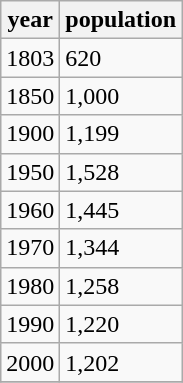<table class="wikitable">
<tr>
<th>year</th>
<th>population</th>
</tr>
<tr>
<td>1803</td>
<td>620</td>
</tr>
<tr>
<td>1850</td>
<td>1,000</td>
</tr>
<tr>
<td>1900</td>
<td>1,199</td>
</tr>
<tr>
<td>1950</td>
<td>1,528</td>
</tr>
<tr>
<td>1960</td>
<td>1,445</td>
</tr>
<tr>
<td>1970</td>
<td>1,344</td>
</tr>
<tr>
<td>1980</td>
<td>1,258</td>
</tr>
<tr>
<td>1990</td>
<td>1,220</td>
</tr>
<tr>
<td>2000</td>
<td>1,202</td>
</tr>
<tr>
</tr>
</table>
